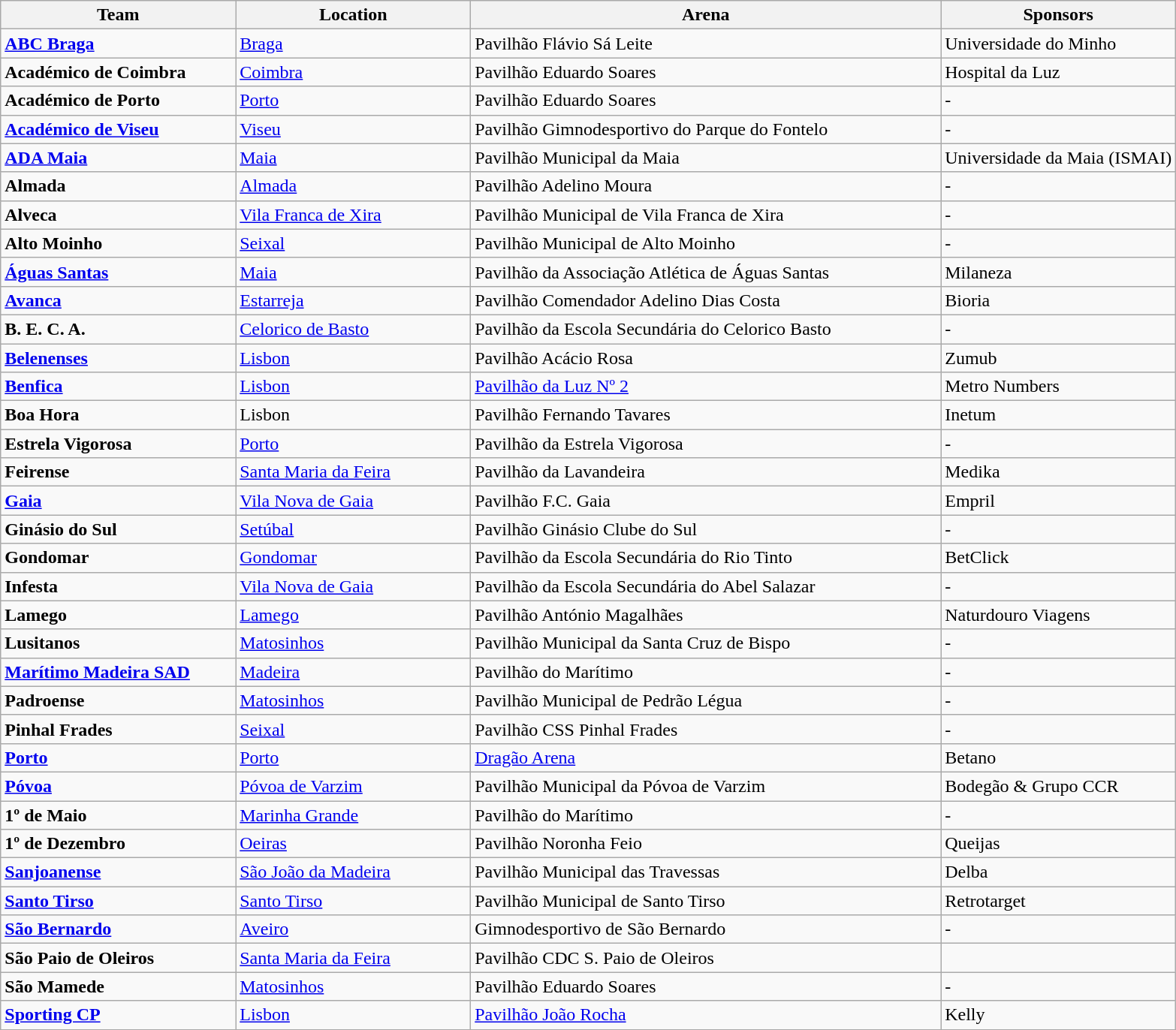<table class="wikitable sortable" style="text-align: left;">
<tr>
<th width="20%">Team</th>
<th width="20%">Location</th>
<th width="40%">Arena</th>
<th width="20%">Sponsors</th>
</tr>
<tr>
<td><strong><a href='#'>ABC Braga</a></strong></td>
<td><a href='#'>Braga</a></td>
<td>Pavilhão Flávio Sá Leite</td>
<td>Universidade do Minho</td>
</tr>
<tr>
<td><strong>Académico de Coimbra</strong></td>
<td><a href='#'>Coimbra</a></td>
<td>Pavilhão Eduardo Soares</td>
<td>Hospital da Luz</td>
</tr>
<tr>
<td><strong>Académico de Porto</strong></td>
<td><a href='#'>Porto</a></td>
<td>Pavilhão Eduardo Soares</td>
<td>-</td>
</tr>
<tr>
<td><strong><a href='#'>Académico de Viseu</a></strong></td>
<td><a href='#'>Viseu</a></td>
<td>Pavilhão Gimnodesportivo do Parque do Fontelo</td>
<td>-</td>
</tr>
<tr>
<td><strong><a href='#'>ADA Maia</a></strong></td>
<td><a href='#'>Maia</a></td>
<td>Pavilhão Municipal da Maia</td>
<td>Universidade da Maia (ISMAI)</td>
</tr>
<tr>
<td><strong>Almada</strong></td>
<td><a href='#'>Almada</a></td>
<td>Pavilhão Adelino Moura</td>
<td>-</td>
</tr>
<tr>
<td><strong>Alveca</strong></td>
<td><a href='#'>Vila Franca de Xira</a></td>
<td>Pavilhão Municipal de Vila Franca de Xira</td>
<td>-</td>
</tr>
<tr>
<td><strong>Alto Moinho</strong></td>
<td><a href='#'>Seixal</a></td>
<td>Pavilhão Municipal de Alto Moinho</td>
<td>-</td>
</tr>
<tr>
<td><strong><a href='#'>Águas Santas</a></strong></td>
<td><a href='#'>Maia</a></td>
<td>Pavilhão da Associação Atlética de Águas Santas</td>
<td>Milaneza</td>
</tr>
<tr>
<td><strong><a href='#'>Avanca</a></strong></td>
<td><a href='#'>Estarreja</a></td>
<td>Pavilhão Comendador Adelino Dias Costa</td>
<td>Bioria</td>
</tr>
<tr>
<td><strong>B. E. C. A.</strong></td>
<td><a href='#'>Celorico de Basto</a></td>
<td>Pavilhão da Escola Secundária do Celorico Basto</td>
<td>-</td>
</tr>
<tr>
<td><strong><a href='#'>Belenenses</a></strong></td>
<td><a href='#'>Lisbon</a></td>
<td>Pavilhão Acácio Rosa</td>
<td>Zumub</td>
</tr>
<tr>
<td><strong><a href='#'>Benfica</a></strong></td>
<td><a href='#'>Lisbon</a></td>
<td><a href='#'>Pavilhão da Luz Nº 2</a></td>
<td>Metro Numbers</td>
</tr>
<tr>
<td><strong>Boa Hora</strong></td>
<td>Lisbon</td>
<td>Pavilhão Fernando Tavares</td>
<td>Inetum</td>
</tr>
<tr>
<td><strong>Estrela Vigorosa</strong></td>
<td><a href='#'>Porto</a></td>
<td>Pavilhão da Estrela Vigorosa</td>
<td>-</td>
</tr>
<tr>
<td><strong>Feirense</strong></td>
<td><a href='#'>Santa Maria da Feira</a></td>
<td>Pavilhão da Lavandeira</td>
<td>Medika</td>
</tr>
<tr>
<td><strong><a href='#'>Gaia</a></strong></td>
<td><a href='#'>Vila Nova de Gaia</a></td>
<td>Pavilhão F.C. Gaia</td>
<td>Empril</td>
</tr>
<tr>
<td><strong>Ginásio do Sul</strong></td>
<td><a href='#'>Setúbal</a></td>
<td>Pavilhão Ginásio Clube do Sul</td>
<td>-</td>
</tr>
<tr>
<td><strong>Gondomar</strong></td>
<td><a href='#'>Gondomar</a></td>
<td>Pavilhão da Escola Secundária do Rio Tinto</td>
<td>BetClick</td>
</tr>
<tr>
<td><strong>Infesta</strong></td>
<td><a href='#'>Vila Nova de Gaia</a></td>
<td>Pavilhão da Escola Secundária do Abel Salazar</td>
<td>-</td>
</tr>
<tr>
<td><strong>Lamego</strong></td>
<td><a href='#'>Lamego</a></td>
<td>Pavilhão António Magalhães</td>
<td>Naturdouro Viagens</td>
</tr>
<tr>
<td><strong>Lusitanos</strong></td>
<td><a href='#'>Matosinhos</a></td>
<td>Pavilhão Municipal da Santa Cruz de Bispo</td>
<td>-</td>
</tr>
<tr>
<td><strong><a href='#'>Marítimo Madeira SAD</a></strong></td>
<td><a href='#'>Madeira</a></td>
<td>Pavilhão do Marítimo</td>
<td>-</td>
</tr>
<tr>
<td><strong>Padroense</strong></td>
<td><a href='#'>Matosinhos</a></td>
<td>Pavilhão Municipal de Pedrão Légua</td>
<td>-</td>
</tr>
<tr>
<td><strong>Pinhal Frades</strong></td>
<td><a href='#'>Seixal</a></td>
<td>Pavilhão CSS Pinhal Frades</td>
<td>-</td>
</tr>
<tr>
<td><strong><a href='#'>Porto</a></strong></td>
<td><a href='#'>Porto</a></td>
<td><a href='#'>Dragão Arena</a></td>
<td>Betano</td>
</tr>
<tr>
<td><strong><a href='#'>Póvoa</a></strong></td>
<td><a href='#'>Póvoa de Varzim</a></td>
<td>Pavilhão Municipal da Póvoa de Varzim</td>
<td>Bodegão & Grupo CCR</td>
</tr>
<tr>
<td><strong>1º de Maio</strong></td>
<td><a href='#'>Marinha Grande</a></td>
<td>Pavilhão do Marítimo</td>
<td>-</td>
</tr>
<tr>
<td><strong>1º de Dezembro</strong></td>
<td><a href='#'>Oeiras</a></td>
<td>Pavilhão Noronha Feio</td>
<td>Queijas</td>
</tr>
<tr>
<td><strong><a href='#'>Sanjoanense</a></strong></td>
<td><a href='#'>São João da Madeira</a></td>
<td>Pavilhão Municipal das Travessas</td>
<td>Delba</td>
</tr>
<tr>
<td><strong><a href='#'>Santo Tirso</a></strong></td>
<td><a href='#'>Santo Tirso</a></td>
<td>Pavilhão Municipal de Santo Tirso</td>
<td>Retrotarget</td>
</tr>
<tr>
<td><strong><a href='#'>São Bernardo</a></strong></td>
<td><a href='#'>Aveiro</a></td>
<td>Gimnodesportivo de São Bernardo</td>
<td>-</td>
</tr>
<tr>
<td><strong>São Paio de Oleiros</strong></td>
<td><a href='#'>Santa Maria da Feira</a></td>
<td>Pavilhão CDC S. Paio de Oleiros</td>
</tr>
<tr>
<td><strong>São Mamede</strong></td>
<td><a href='#'>Matosinhos</a></td>
<td>Pavilhão Eduardo Soares</td>
<td>-</td>
</tr>
<tr>
<td><strong><a href='#'>Sporting CP</a></strong></td>
<td><a href='#'>Lisbon</a></td>
<td><a href='#'>Pavilhão João Rocha</a></td>
<td>Kelly</td>
</tr>
<tr>
</tr>
</table>
